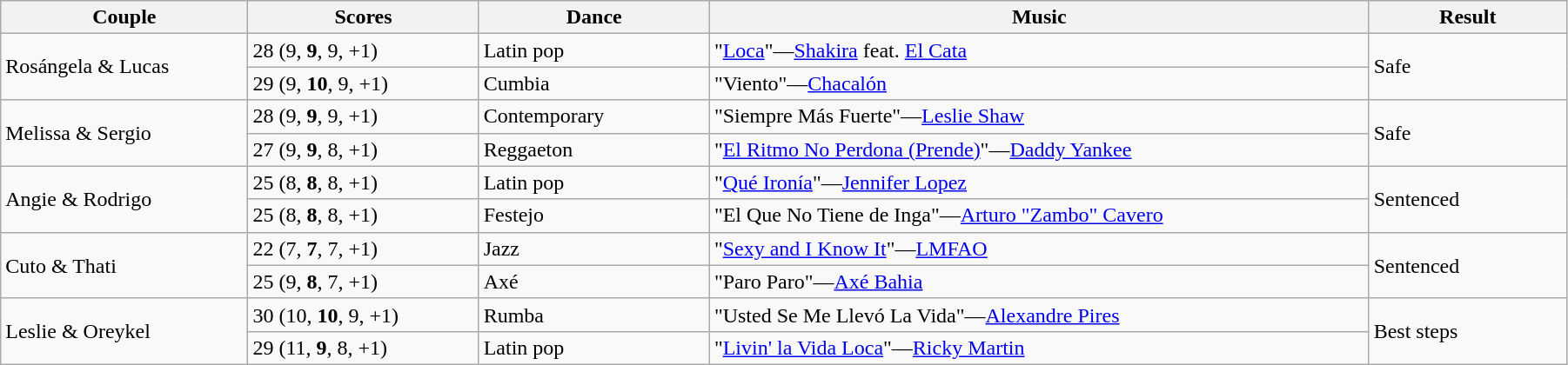<table class="wikitable sortable" style="width:95%; white-space:nowrap">
<tr>
<th style="width:15%;">Couple</th>
<th style="width:14%;">Scores</th>
<th style="width:14%;">Dance </th>
<th style="width:40%;">Music</th>
<th style="width:12%;">Result</th>
</tr>
<tr>
<td rowspan="2">Rosángela & Lucas</td>
<td>28 (9, <strong>9</strong>, 9, +1)</td>
<td>Latin pop </td>
<td>"<a href='#'>Loca</a>"—<a href='#'>Shakira</a> feat. <a href='#'>El Cata</a></td>
<td rowspan="2">Safe</td>
</tr>
<tr>
<td>29 (9, <strong>10</strong>, 9, +1)</td>
<td>Cumbia</td>
<td>"Viento"—<a href='#'>Chacalón</a></td>
</tr>
<tr>
<td rowspan="2">Melissa & Sergio</td>
<td>28 (9, <strong>9</strong>, 9, +1)</td>
<td>Contemporary </td>
<td>"Siempre Más Fuerte"—<a href='#'>Leslie Shaw</a></td>
<td rowspan="2">Safe</td>
</tr>
<tr>
<td>27 (9, <strong>9</strong>, 8, +1)</td>
<td>Reggaeton</td>
<td>"<a href='#'>El Ritmo No Perdona (Prende)</a>"—<a href='#'>Daddy Yankee</a></td>
</tr>
<tr>
<td rowspan="2">Angie & Rodrigo</td>
<td>25 (8, <strong>8</strong>, 8, +1)</td>
<td>Latin pop </td>
<td>"<a href='#'>Qué Ironía</a>"—<a href='#'>Jennifer Lopez</a></td>
<td rowspan="2">Sentenced</td>
</tr>
<tr>
<td>25 (8, <strong>8</strong>, 8, +1)</td>
<td>Festejo</td>
<td>"El Que No Tiene de Inga"—<a href='#'>Arturo "Zambo" Cavero</a></td>
</tr>
<tr>
<td rowspan="2">Cuto & Thati</td>
<td>22 (7, <strong>7</strong>, 7, +1)</td>
<td>Jazz </td>
<td>"<a href='#'>Sexy and I Know It</a>"—<a href='#'>LMFAO</a></td>
<td rowspan="2">Sentenced</td>
</tr>
<tr>
<td>25 (9, <strong>8</strong>, 7, +1)</td>
<td>Axé</td>
<td>"Paro Paro"—<a href='#'>Axé Bahia</a></td>
</tr>
<tr>
<td rowspan="2">Leslie & Oreykel</td>
<td>30 (10, <strong>10</strong>, 9, +1)</td>
<td>Rumba </td>
<td>"Usted Se Me Llevó La Vida"—<a href='#'>Alexandre Pires</a></td>
<td rowspan="2">Best steps</td>
</tr>
<tr>
<td>29 (11, <strong>9</strong>, 8, +1)</td>
<td>Latin pop</td>
<td>"<a href='#'>Livin' la Vida Loca</a>"—<a href='#'>Ricky Martin</a></td>
</tr>
</table>
